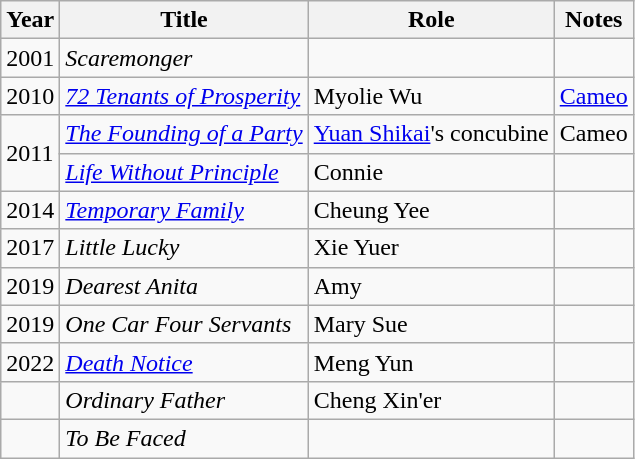<table class="wikitable sortable">
<tr>
<th>Year</th>
<th>Title</th>
<th>Role</th>
<th>Notes</th>
</tr>
<tr>
<td>2001</td>
<td><em>Scaremonger</em></td>
<td></td>
<td></td>
</tr>
<tr>
<td>2010</td>
<td><em><a href='#'>72 Tenants of Prosperity</a></em></td>
<td>Myolie Wu</td>
<td><a href='#'>Cameo</a></td>
</tr>
<tr>
<td rowspan=2>2011</td>
<td><em><a href='#'>The Founding of a Party</a></em></td>
<td><a href='#'>Yuan Shikai</a>'s concubine</td>
<td>Cameo</td>
</tr>
<tr>
<td><em><a href='#'>Life Without Principle</a></em></td>
<td>Connie</td>
<td></td>
</tr>
<tr>
<td>2014</td>
<td><em><a href='#'>Temporary Family</a></em></td>
<td>Cheung Yee</td>
<td></td>
</tr>
<tr>
<td>2017</td>
<td><em>Little Lucky</em></td>
<td>Xie Yuer</td>
<td></td>
</tr>
<tr>
<td>2019</td>
<td><em>Dearest Anita</em></td>
<td>Amy</td>
<td></td>
</tr>
<tr>
<td>2019</td>
<td><em>One Car Four Servants</em></td>
<td>Mary Sue</td>
<td></td>
</tr>
<tr>
<td>2022</td>
<td><em><a href='#'>Death Notice</a></em></td>
<td>Meng Yun</td>
<td></td>
</tr>
<tr>
<td></td>
<td><em>Ordinary Father</em></td>
<td>Cheng Xin'er</td>
<td></td>
</tr>
<tr>
<td></td>
<td><em>To Be Faced</em></td>
<td></td>
<td></td>
</tr>
</table>
